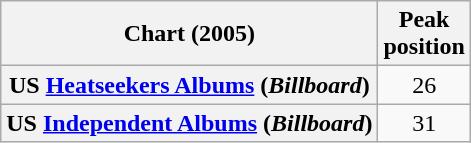<table class="wikitable sortable plainrowheaders" style="text-align:center">
<tr>
<th scope="col">Chart (2005)</th>
<th scope="col">Peak<br>position</th>
</tr>
<tr>
<th scope="row">US <a href='#'>Heatseekers Albums</a> (<em>Billboard</em>)</th>
<td>26</td>
</tr>
<tr>
<th scope="row">US <a href='#'>Independent Albums</a> (<em>Billboard</em>)</th>
<td>31</td>
</tr>
</table>
